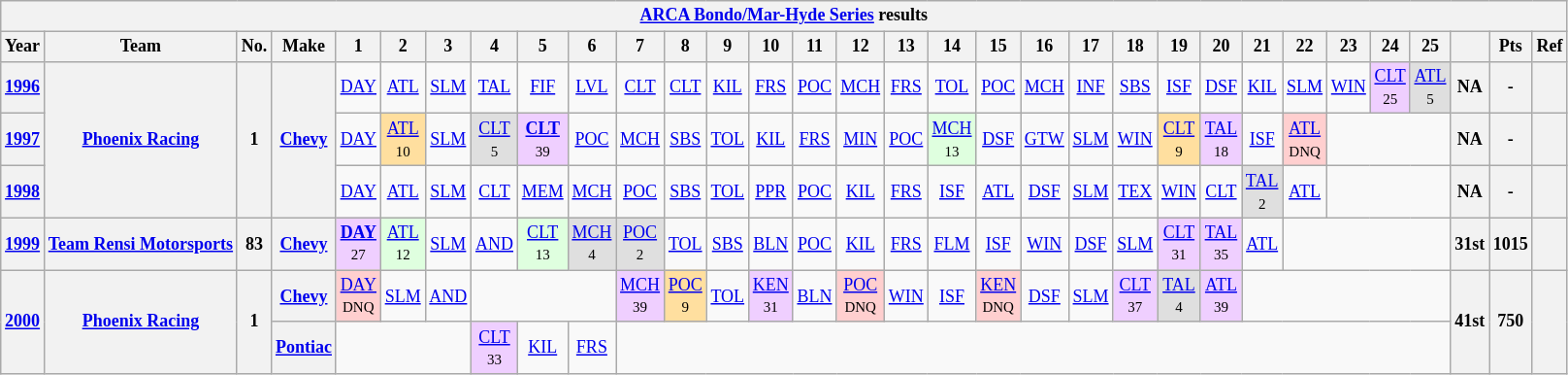<table class="wikitable" style="text-align:center; font-size:75%">
<tr>
<th colspan=32><a href='#'>ARCA Bondo/Mar-Hyde Series</a> results</th>
</tr>
<tr>
<th>Year</th>
<th>Team</th>
<th>No.</th>
<th>Make</th>
<th>1</th>
<th>2</th>
<th>3</th>
<th>4</th>
<th>5</th>
<th>6</th>
<th>7</th>
<th>8</th>
<th>9</th>
<th>10</th>
<th>11</th>
<th>12</th>
<th>13</th>
<th>14</th>
<th>15</th>
<th>16</th>
<th>17</th>
<th>18</th>
<th>19</th>
<th>20</th>
<th>21</th>
<th>22</th>
<th>23</th>
<th>24</th>
<th>25</th>
<th></th>
<th>Pts</th>
<th>Ref</th>
</tr>
<tr>
<th><a href='#'>1996</a></th>
<th rowspan=3><a href='#'>Phoenix Racing</a></th>
<th rowspan=3>1</th>
<th rowspan=3><a href='#'>Chevy</a></th>
<td><a href='#'>DAY</a></td>
<td><a href='#'>ATL</a></td>
<td><a href='#'>SLM</a></td>
<td><a href='#'>TAL</a></td>
<td><a href='#'>FIF</a></td>
<td><a href='#'>LVL</a></td>
<td><a href='#'>CLT</a></td>
<td><a href='#'>CLT</a></td>
<td><a href='#'>KIL</a></td>
<td><a href='#'>FRS</a></td>
<td><a href='#'>POC</a></td>
<td><a href='#'>MCH</a></td>
<td><a href='#'>FRS</a></td>
<td><a href='#'>TOL</a></td>
<td><a href='#'>POC</a></td>
<td><a href='#'>MCH</a></td>
<td><a href='#'>INF</a></td>
<td><a href='#'>SBS</a></td>
<td><a href='#'>ISF</a></td>
<td><a href='#'>DSF</a></td>
<td><a href='#'>KIL</a></td>
<td><a href='#'>SLM</a></td>
<td><a href='#'>WIN</a></td>
<td style="background:#EFCFFF;"><a href='#'>CLT</a><br><small>25</small></td>
<td style="background:#DFDFDF;"><a href='#'>ATL</a><br><small>5</small></td>
<th>NA</th>
<th>-</th>
<th></th>
</tr>
<tr>
<th><a href='#'>1997</a></th>
<td><a href='#'>DAY</a></td>
<td style="background:#FFDF9F;"><a href='#'>ATL</a><br><small>10</small></td>
<td><a href='#'>SLM</a></td>
<td style="background:#DFDFDF;"><a href='#'>CLT</a><br><small>5</small></td>
<td style="background:#EFCFFF;"><strong><a href='#'>CLT</a></strong><br><small>39</small></td>
<td><a href='#'>POC</a></td>
<td><a href='#'>MCH</a></td>
<td><a href='#'>SBS</a></td>
<td><a href='#'>TOL</a></td>
<td><a href='#'>KIL</a></td>
<td><a href='#'>FRS</a></td>
<td><a href='#'>MIN</a></td>
<td><a href='#'>POC</a></td>
<td style="background:#DFFFDF;"><a href='#'>MCH</a><br><small>13</small></td>
<td><a href='#'>DSF</a></td>
<td><a href='#'>GTW</a></td>
<td><a href='#'>SLM</a></td>
<td><a href='#'>WIN</a></td>
<td style="background:#FFDF9F;"><a href='#'>CLT</a><br><small>9</small></td>
<td style="background:#EFCFFF;"><a href='#'>TAL</a><br><small>18</small></td>
<td><a href='#'>ISF</a></td>
<td style="background:#FFCFCF;"><a href='#'>ATL</a><br><small>DNQ</small></td>
<td colspan=3></td>
<th>NA</th>
<th>-</th>
<th></th>
</tr>
<tr>
<th><a href='#'>1998</a></th>
<td><a href='#'>DAY</a></td>
<td><a href='#'>ATL</a></td>
<td><a href='#'>SLM</a></td>
<td><a href='#'>CLT</a></td>
<td><a href='#'>MEM</a></td>
<td><a href='#'>MCH</a></td>
<td><a href='#'>POC</a></td>
<td><a href='#'>SBS</a></td>
<td><a href='#'>TOL</a></td>
<td><a href='#'>PPR</a></td>
<td><a href='#'>POC</a></td>
<td><a href='#'>KIL</a></td>
<td><a href='#'>FRS</a></td>
<td><a href='#'>ISF</a></td>
<td><a href='#'>ATL</a></td>
<td><a href='#'>DSF</a></td>
<td><a href='#'>SLM</a></td>
<td><a href='#'>TEX</a></td>
<td><a href='#'>WIN</a></td>
<td><a href='#'>CLT</a></td>
<td style="background:#DFDFDF;"><a href='#'>TAL</a><br><small>2</small></td>
<td><a href='#'>ATL</a></td>
<td colspan=3></td>
<th>NA</th>
<th>-</th>
<th></th>
</tr>
<tr>
<th><a href='#'>1999</a></th>
<th><a href='#'>Team Rensi Motorsports</a></th>
<th>83</th>
<th><a href='#'>Chevy</a></th>
<td style="background:#EFCFFF;"><strong><a href='#'>DAY</a></strong><br><small>27</small></td>
<td style="background:#DFFFDF;"><a href='#'>ATL</a><br><small>12</small></td>
<td><a href='#'>SLM</a></td>
<td><a href='#'>AND</a></td>
<td style="background:#DFFFDF;"><a href='#'>CLT</a><br><small>13</small></td>
<td style="background:#DFDFDF;"><a href='#'>MCH</a><br><small>4</small></td>
<td style="background:#DFDFDF;"><a href='#'>POC</a><br><small>2</small></td>
<td><a href='#'>TOL</a></td>
<td><a href='#'>SBS</a></td>
<td><a href='#'>BLN</a></td>
<td><a href='#'>POC</a></td>
<td><a href='#'>KIL</a></td>
<td><a href='#'>FRS</a></td>
<td><a href='#'>FLM</a></td>
<td><a href='#'>ISF</a></td>
<td><a href='#'>WIN</a></td>
<td><a href='#'>DSF</a></td>
<td><a href='#'>SLM</a></td>
<td style="background:#EFCFFF;"><a href='#'>CLT</a><br><small>31</small></td>
<td style="background:#EFCFFF;"><a href='#'>TAL</a><br><small>35</small></td>
<td><a href='#'>ATL</a></td>
<td colspan=4></td>
<th>31st</th>
<th>1015</th>
<th></th>
</tr>
<tr>
<th rowspan=2><a href='#'>2000</a></th>
<th rowspan=2><a href='#'>Phoenix Racing</a></th>
<th rowspan=2>1</th>
<th><a href='#'>Chevy</a></th>
<td style="background:#FFCFCF;"><a href='#'>DAY</a><br><small>DNQ</small></td>
<td><a href='#'>SLM</a></td>
<td><a href='#'>AND</a></td>
<td colspan=3></td>
<td style="background:#EFCFFF;"><a href='#'>MCH</a><br><small>39</small></td>
<td style="background:#FFDF9F;"><a href='#'>POC</a><br><small>9</small></td>
<td><a href='#'>TOL</a></td>
<td style="background:#EFCFFF;"><a href='#'>KEN</a><br><small>31</small></td>
<td><a href='#'>BLN</a></td>
<td style="background:#FFCFCF;"><a href='#'>POC</a><br><small>DNQ</small></td>
<td><a href='#'>WIN</a></td>
<td><a href='#'>ISF</a></td>
<td style="background:#FFCFCF;"><a href='#'>KEN</a><br><small>DNQ</small></td>
<td><a href='#'>DSF</a></td>
<td><a href='#'>SLM</a></td>
<td style="background:#EFCFFF;"><a href='#'>CLT</a><br><small>37</small></td>
<td style="background:#DFDFDF;"><a href='#'>TAL</a><br><small>4</small></td>
<td style="background:#EFCFFF;"><a href='#'>ATL</a><br><small>39</small></td>
<td colspan=5></td>
<th rowspan=2>41st</th>
<th rowspan=2>750</th>
<th rowspan=2></th>
</tr>
<tr>
<th><a href='#'>Pontiac</a></th>
<td colspan=3></td>
<td style="background:#EFCFFF;"><a href='#'>CLT</a><br><small>33</small></td>
<td><a href='#'>KIL</a></td>
<td><a href='#'>FRS</a></td>
<td colspan=19></td>
</tr>
</table>
